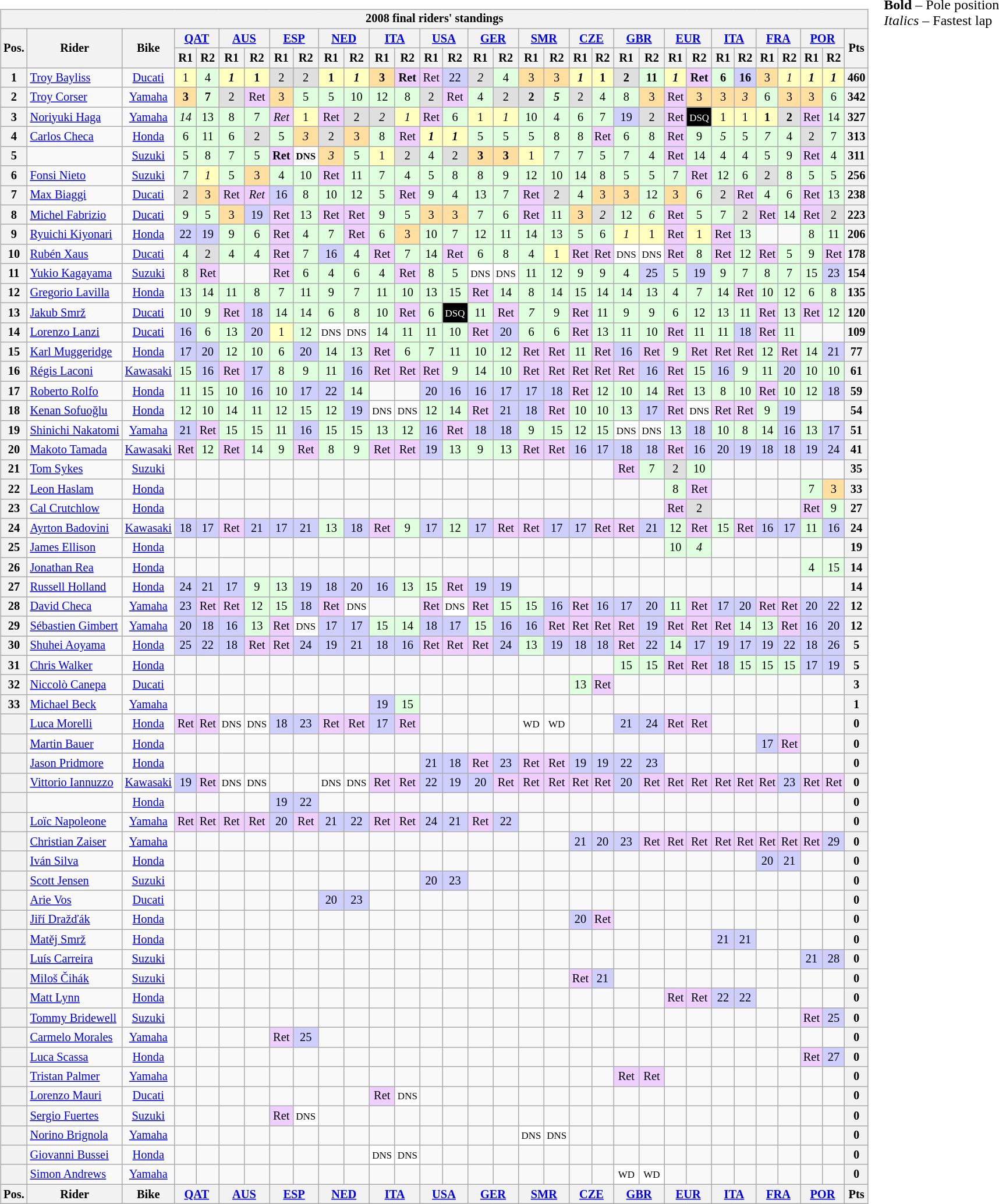<table>
<tr>
<td><br><table class="wikitable" style="font-size: 85%; text-align: center">
<tr>
<th colspan=34>2008 final riders' standings</th>
</tr>
<tr valign="top">
<th valign="middle" rowspan=2>Pos.</th>
<th valign="middle" rowspan=2>Rider</th>
<th valign="middle" rowspan=2>Bike</th>
<th colspan=2><a href='#'>QAT</a><br></th>
<th colspan=2><a href='#'>AUS</a><br></th>
<th colspan=2><a href='#'>ESP</a><br></th>
<th colspan=2><a href='#'>NED</a><br></th>
<th colspan=2><a href='#'>ITA</a><br></th>
<th colspan=2><a href='#'>USA</a><br></th>
<th colspan=2><a href='#'>GER</a><br></th>
<th colspan=2><a href='#'>SMR</a><br></th>
<th colspan=2><a href='#'>CZE</a><br></th>
<th colspan=2><a href='#'>GBR</a><br></th>
<th colspan=2><a href='#'>EUR</a><br></th>
<th colspan=2><a href='#'>ITA</a><br></th>
<th colspan=2><a href='#'>FRA</a><br></th>
<th colspan=2><a href='#'>POR</a><br></th>
<th valign="middle" rowspan=2>Pts</th>
</tr>
<tr>
<th>R1</th>
<th>R2</th>
<th>R1</th>
<th>R2</th>
<th>R1</th>
<th>R2</th>
<th>R1</th>
<th>R2</th>
<th>R1</th>
<th>R2</th>
<th>R1</th>
<th>R2</th>
<th>R1</th>
<th>R2</th>
<th>R1</th>
<th>R2</th>
<th>R1</th>
<th>R2</th>
<th>R1</th>
<th>R2</th>
<th>R1</th>
<th>R2</th>
<th>R1</th>
<th>R2</th>
<th>R1</th>
<th>R2</th>
<th>R1</th>
<th>R2</th>
</tr>
<tr>
<th>1</th>
<td align="left"> <a href='#'>Troy Bayliss</a></td>
<td><a href='#'>Ducati</a></td>
<td style="background:#ffffbf;">1</td>
<td style="background:#dfffdf;">4</td>
<td style="background:#ffffbf;"><strong><em>1</em></strong></td>
<td style="background:#ffffbf;"><strong>1</strong></td>
<td style="background:#dfdfdf;">2</td>
<td style="background:#dfdfdf;">2</td>
<td style="background:#ffffbf;"><strong>1</strong></td>
<td style="background:#ffffbf;"><strong><em>1</em></strong></td>
<td style="background:#ffdf9f;"><strong>3</strong></td>
<td style="background:#efcfff;"><strong>Ret</strong></td>
<td style="background:#efcfff;">Ret</td>
<td style="background:#cfcfff;">22</td>
<td style="background:#dfdfdf;"><em>2</em></td>
<td style="background:#dfffdf;">4</td>
<td style="background:#ffdf9f;">3</td>
<td style="background:#ffdf9f;">3</td>
<td style="background:#ffffbf;"><strong><em>1</em></strong></td>
<td style="background:#ffffbf;"><strong>1</strong></td>
<td style="background:#dfdfdf;"><strong>2</strong></td>
<td style="background:#dfffdf;"><strong>11</strong></td>
<td style="background:#ffffbf;"><strong><em>1</em></strong></td>
<td style="background:#efcfff;"><strong>Ret</strong></td>
<td style="background:#dfffdf;"><strong>6</strong></td>
<td style="background:#cfcfff;"><strong>16</strong></td>
<td style="background:#ffdf9f;">3</td>
<td style="background:#ffffbf;"><em>1</em></td>
<td style="background:#ffffbf;"><strong><em>1</em></strong></td>
<td style="background:#ffffbf;"><strong><em>1</em></strong></td>
<th>460</th>
</tr>
<tr>
<th>2</th>
<td align="left"> <a href='#'>Troy Corser</a></td>
<td><a href='#'>Yamaha</a></td>
<td style="background:#ffdf9f;"><strong>3</strong></td>
<td style="background:#dfffdf;"><strong>7</strong></td>
<td style="background:#dfdfdf;">2</td>
<td style="background:#efcfff;">Ret</td>
<td style="background:#ffdf9f;">3</td>
<td style="background:#dfffdf;">5</td>
<td style="background:#dfffdf;">5</td>
<td style="background:#dfffdf;">10</td>
<td style="background:#dfffdf;">12</td>
<td style="background:#dfffdf;">8</td>
<td style="background:#dfdfdf;">2</td>
<td style="background:#efcfff;">Ret</td>
<td style="background:#dfffdf;">4</td>
<td style="background:#dfdfdf;">2</td>
<td style="background:#dfdfdf;"><strong>2</strong></td>
<td style="background:#dfffdf;"><strong><em>5</em></strong></td>
<td style="background:#dfdfdf;">2</td>
<td style="background:#dfffdf;">4</td>
<td style="background:#dfffdf;">8</td>
<td style="background:#ffdf9f;">3</td>
<td style="background:#efcfff;">Ret</td>
<td style="background:#ffdf9f;">3</td>
<td style="background:#ffdf9f;">3</td>
<td style="background:#ffdf9f;"><em>3</em></td>
<td style="background:#dfffdf;">6</td>
<td style="background:#ffdf9f;">3</td>
<td style="background:#ffdf9f;">3</td>
<td style="background:#dfffdf;">6</td>
<th>342</th>
</tr>
<tr>
<th>3</th>
<td align="left"> <a href='#'>Noriyuki Haga</a></td>
<td><a href='#'>Yamaha</a></td>
<td style="background:#dfffdf;"><em>14</em></td>
<td style="background:#dfffdf;">13</td>
<td style="background:#dfffdf;">8</td>
<td style="background:#dfffdf;">7</td>
<td style="background:#efcfff;"><em>Ret</em></td>
<td style="background:#ffffbf;">1</td>
<td style="background:#efcfff;">Ret</td>
<td style="background:#dfdfdf;">2</td>
<td style="background:#dfdfdf;"><em>2</em></td>
<td style="background:#ffffbf;"><em>1</em></td>
<td style="background:#efcfff;">Ret</td>
<td style="background:#dfffdf;">6</td>
<td style="background:#ffffbf;">1</td>
<td style="background:#ffffbf;"><em>1</em></td>
<td style="background:#dfffdf;">10</td>
<td style="background:#dfffdf;">4</td>
<td style="background:#dfffdf;">6</td>
<td style="background:#dfffdf;">7</td>
<td style="background:#cfcfff;">19</td>
<td style="background:#dfdfdf;">2</td>
<td style="background:#efcfff;">Ret</td>
<td style="background:#000000; color:#ffffff"><span><small>DSQ</small></span></td>
<td style="background:#ffffbf;">1</td>
<td style="background:#ffffbf;">1</td>
<td style="background:#ffffbf;"><strong>1</strong></td>
<td style="background:#dfdfdf;"><strong>2</strong></td>
<td style="background:#efcfff;">Ret</td>
<td style="background:#dfffdf;">14</td>
<th>327</th>
</tr>
<tr>
<th>4</th>
<td align="left"> <a href='#'>Carlos Checa</a></td>
<td><a href='#'>Honda</a></td>
<td style="background:#dfffdf;">6</td>
<td style="background:#dfffdf;">11</td>
<td style="background:#dfffdf;">6</td>
<td style="background:#dfdfdf;">2</td>
<td style="background:#dfffdf;">5</td>
<td style="background:#ffdf9f;"><em>3</em></td>
<td style="background:#dfdfdf;">2</td>
<td style="background:#ffdf9f;">3</td>
<td style="background:#dfffdf;">8</td>
<td style="background:#efcfff;">Ret</td>
<td style="background:#ffffbf;"><strong><em>1</em></strong></td>
<td style="background:#ffffbf;"><strong><em>1</em></strong></td>
<td style="background:#dfffdf;">5</td>
<td style="background:#dfffdf;">5</td>
<td style="background:#dfffdf;">5</td>
<td style="background:#dfffdf;">8</td>
<td style="background:#dfffdf;">8</td>
<td style="background:#efcfff;">Ret</td>
<td style="background:#dfffdf;">6</td>
<td style="background:#dfffdf;">8</td>
<td style="background:#efcfff;">Ret</td>
<td style="background:#dfffdf;">9</td>
<td style="background:#dfffdf;"><em>5</em></td>
<td style="background:#dfffdf;">5</td>
<td style="background:#dfffdf;"><em>7</em></td>
<td style="background:#dfffdf;">4</td>
<td style="background:#dfdfdf;">2</td>
<td style="background:#dfffdf;">7</td>
<th>313</th>
</tr>
<tr>
<th>5</th>
<td align="left"></td>
<td><a href='#'>Suzuki</a></td>
<td style="background:#dfffdf;">5</td>
<td style="background:#dfffdf;">8</td>
<td style="background:#dfffdf;">7</td>
<td style="background:#dfffdf;">5</td>
<td style="background:#efcfff;"><strong>Ret</strong></td>
<td style="background:#ffffff;"><small><strong>DNS</strong></small></td>
<td style="background:#ffdf9f;"><em>3</em></td>
<td style="background:#dfffdf;">5</td>
<td style="background:#ffffbf;">1</td>
<td style="background:#dfdfdf;">2</td>
<td style="background:#dfffdf;">4</td>
<td style="background:#dfdfdf;">2</td>
<td style="background:#ffdf9f;"><strong>3</strong></td>
<td style="background:#ffdf9f;"><strong>3</strong></td>
<td style="background:#ffffbf;">1</td>
<td style="background:#dfffdf;">7</td>
<td style="background:#dfffdf;">7</td>
<td style="background:#dfffdf;">5</td>
<td style="background:#dfffdf;">7</td>
<td style="background:#dfffdf;">4</td>
<td style="background:#efcfff;">Ret</td>
<td style="background:#dfffdf;">14</td>
<td style="background:#dfffdf;">4</td>
<td style="background:#dfffdf;">4</td>
<td style="background:#dfffdf;">5</td>
<td style="background:#dfffdf;">9</td>
<td style="background:#efcfff;">Ret</td>
<td style="background:#dfffdf;">4</td>
<th>311</th>
</tr>
<tr>
<th>6</th>
<td align="left"> <a href='#'>Fonsi Nieto</a></td>
<td><a href='#'>Suzuki</a></td>
<td style="background:#dfffdf;">7</td>
<td style="background:#ffffbf;"><em>1</em></td>
<td style="background:#dfffdf;">5</td>
<td style="background:#ffdf9f;">3</td>
<td style="background:#dfffdf;">4</td>
<td style="background:#dfffdf;">10</td>
<td style="background:#efcfff;">Ret</td>
<td style="background:#dfffdf;">11</td>
<td style="background:#dfffdf;">7</td>
<td style="background:#dfffdf;">4</td>
<td style="background:#dfffdf;">5</td>
<td style="background:#dfffdf;">8</td>
<td style="background:#dfffdf;">8</td>
<td style="background:#dfffdf;">9</td>
<td style="background:#dfffdf;">12</td>
<td style="background:#dfffdf;">10</td>
<td style="background:#dfffdf;">14</td>
<td style="background:#dfffdf;">8</td>
<td style="background:#dfffdf;">5</td>
<td style="background:#dfffdf;">5</td>
<td style="background:#dfffdf;">7</td>
<td style="background:#efcfff;">Ret</td>
<td style="background:#dfffdf;">12</td>
<td style="background:#dfffdf;">6</td>
<td style="background:#dfdfdf;">2</td>
<td style="background:#dfffdf;">8</td>
<td style="background:#dfffdf;">5</td>
<td style="background:#dfffdf;">5</td>
<th>256</th>
</tr>
<tr>
<th>7</th>
<td align="left"> <a href='#'>Max Biaggi</a></td>
<td><a href='#'>Ducati</a></td>
<td style="background:#dfdfdf;">2</td>
<td style="background:#ffdf9f;">3</td>
<td style="background:#efcfff;">Ret</td>
<td style="background:#efcfff;"><em>Ret</em></td>
<td style="background:#cfcfff;">16</td>
<td style="background:#dfffdf;">8</td>
<td style="background:#dfffdf;">10</td>
<td style="background:#dfffdf;">12</td>
<td style="background:#dfffdf;">5</td>
<td style="background:#efcfff;">Ret</td>
<td style="background:#dfffdf;">9</td>
<td style="background:#dfffdf;">4</td>
<td style="background:#dfffdf;">13</td>
<td style="background:#dfffdf;">7</td>
<td style="background:#efcfff;">Ret</td>
<td style="background:#dfdfdf;">2</td>
<td style="background:#dfffdf;">4</td>
<td style="background:#ffdf9f;">3</td>
<td style="background:#ffdf9f;">3</td>
<td style="background:#dfffdf;">12</td>
<td style="background:#ffdf9f;">3</td>
<td style="background:#dfffdf;">6</td>
<td style="background:#dfdfdf;">2</td>
<td style="background:#efcfff;">Ret</td>
<td style="background:#dfffdf;">4</td>
<td style="background:#dfffdf;">6</td>
<td style="background:#efcfff;">Ret</td>
<td style="background:#dfffdf;">13</td>
<th>238</th>
</tr>
<tr>
<th>8</th>
<td align="left"> <a href='#'>Michel Fabrizio</a></td>
<td><a href='#'>Ducati</a></td>
<td style="background:#dfffdf;">9</td>
<td style="background:#dfffdf;">5</td>
<td style="background:#ffdf9f;">3</td>
<td style="background:#cfcfff;">19</td>
<td style="background:#efcfff;">Ret</td>
<td style="background:#dfffdf;">13</td>
<td style="background:#efcfff;">Ret</td>
<td style="background:#efcfff;">Ret</td>
<td style="background:#dfffdf;">9</td>
<td style="background:#dfffdf;">5</td>
<td style="background:#ffdf9f;">3</td>
<td style="background:#ffdf9f;">3</td>
<td style="background:#dfffdf;">7</td>
<td style="background:#dfffdf;">6</td>
<td style="background:#efcfff;">Ret</td>
<td style="background:#dfffdf;">11</td>
<td style="background:#ffdf9f;">3</td>
<td style="background:#dfdfdf;"><em>2</em></td>
<td style="background:#dfffdf;">12</td>
<td style="background:#dfffdf;"><em>6</em></td>
<td style="background:#efcfff;">Ret</td>
<td style="background:#dfffdf;">5</td>
<td style="background:#dfffdf;">7</td>
<td style="background:#dfdfdf;">2</td>
<td style="background:#efcfff;">Ret</td>
<td style="background:#dfffdf;">14</td>
<td style="background:#efcfff;">Ret</td>
<td style="background:#dfdfdf;">2</td>
<th>223</th>
</tr>
<tr>
<th>9</th>
<td align="left"> <a href='#'>Ryuichi Kiyonari</a></td>
<td><a href='#'>Honda</a></td>
<td style="background:#cfcfff;">22</td>
<td style="background:#cfcfff;">19</td>
<td style="background:#dfffdf;">9</td>
<td style="background:#dfffdf;">6</td>
<td style="background:#efcfff;">Ret</td>
<td style="background:#dfffdf;">4</td>
<td style="background:#dfffdf;">7</td>
<td style="background:#efcfff;">Ret</td>
<td style="background:#dfffdf;">6</td>
<td style="background:#ffdf9f;">3</td>
<td style="background:#dfffdf;">10</td>
<td style="background:#dfffdf;">7</td>
<td style="background:#dfffdf;">12</td>
<td style="background:#dfffdf;">11</td>
<td style="background:#dfffdf;">14</td>
<td style="background:#dfffdf;">13</td>
<td style="background:#dfffdf;">5</td>
<td style="background:#dfffdf;">6</td>
<td style="background:#ffffbf;"><em>1</em></td>
<td style="background:#ffffbf;">1</td>
<td style="background:#efcfff;">Ret</td>
<td style="background:#ffffbf;">1</td>
<td style="background:#efcfff;">Ret</td>
<td style="background:#dfffdf;">13</td>
<td></td>
<td></td>
<td style="background:#dfffdf;">8</td>
<td style="background:#dfffdf;">11</td>
<th>206</th>
</tr>
<tr>
<th>10</th>
<td align="left"> <a href='#'>Rubén Xaus</a></td>
<td><a href='#'>Ducati</a></td>
<td style="background:#dfffdf;">4</td>
<td style="background:#dfdfdf;">2</td>
<td style="background:#dfffdf;">4</td>
<td style="background:#dfffdf;">4</td>
<td style="background:#efcfff;">Ret</td>
<td style="background:#dfffdf;">7</td>
<td style="background:#cfcfff;">16</td>
<td style="background:#dfffdf;">4</td>
<td style="background:#efcfff;">Ret</td>
<td style="background:#dfffdf;">7</td>
<td style="background:#dfffdf;">14</td>
<td style="background:#efcfff;">Ret</td>
<td style="background:#dfffdf;">6</td>
<td style="background:#dfffdf;">8</td>
<td style="background:#dfffdf;">4</td>
<td style="background:#ffffbf;">1</td>
<td style="background:#efcfff;">Ret</td>
<td style="background:#efcfff;">Ret</td>
<td style="background:#ffffff;"><small>DNS</small></td>
<td style="background:#ffffff;"><small>DNS</small></td>
<td style="background:#efcfff;">Ret</td>
<td style="background:#dfffdf;">8</td>
<td style="background:#efcfff;">Ret</td>
<td style="background:#dfffdf;">12</td>
<td style="background:#efcfff;">Ret</td>
<td style="background:#dfffdf;">5</td>
<td style="background:#dfffdf;">9</td>
<td style="background:#efcfff;">Ret</td>
<th>178</th>
</tr>
<tr>
<th>11</th>
<td align="left"> <a href='#'>Yukio Kagayama</a></td>
<td><a href='#'>Suzuki</a></td>
<td style="background:#dfffdf;">8</td>
<td style="background:#efcfff;">Ret</td>
<td></td>
<td></td>
<td style="background:#efcfff;">Ret</td>
<td style="background:#dfffdf;">6</td>
<td style="background:#dfffdf;">4</td>
<td style="background:#dfffdf;">6</td>
<td style="background:#dfffdf;">4</td>
<td style="background:#efcfff;">Ret</td>
<td style="background:#dfffdf;">8</td>
<td style="background:#dfffdf;">5</td>
<td style="background:#ffffff;"><small>DNS</small></td>
<td style="background:#ffffff;"><small>DNS</small></td>
<td style="background:#dfffdf;">11</td>
<td style="background:#dfffdf;">12</td>
<td style="background:#dfffdf;">9</td>
<td style="background:#dfffdf;">9</td>
<td style="background:#dfffdf;">4</td>
<td style="background:#cfcfff;">25</td>
<td style="background:#dfffdf;">5</td>
<td style="background:#cfcfff;">19</td>
<td style="background:#dfffdf;">9</td>
<td style="background:#dfffdf;">7</td>
<td style="background:#dfffdf;">8</td>
<td style="background:#dfffdf;">7</td>
<td style="background:#dfffdf;">15</td>
<td style="background:#cfcfff;">23</td>
<th>154</th>
</tr>
<tr>
<th>12</th>
<td align="left"> <a href='#'>Gregorio Lavilla</a></td>
<td><a href='#'>Honda</a></td>
<td style="background:#dfffdf;">13</td>
<td style="background:#dfffdf;">14</td>
<td style="background:#dfffdf;">11</td>
<td style="background:#dfffdf;">8</td>
<td style="background:#dfffdf;">7</td>
<td style="background:#dfffdf;">11</td>
<td style="background:#dfffdf;">9</td>
<td style="background:#dfffdf;">7</td>
<td style="background:#dfffdf;">11</td>
<td style="background:#dfffdf;">10</td>
<td style="background:#dfffdf;">13</td>
<td style="background:#dfffdf;">15</td>
<td style="background:#efcfff;">Ret</td>
<td style="background:#dfffdf;">14</td>
<td style="background:#dfffdf;">8</td>
<td style="background:#dfffdf;">14</td>
<td style="background:#dfffdf;">15</td>
<td style="background:#dfffdf;">14</td>
<td style="background:#dfffdf;">14</td>
<td style="background:#dfffdf;">13</td>
<td style="background:#dfffdf;">4</td>
<td style="background:#dfffdf;">7</td>
<td style="background:#dfffdf;">14</td>
<td style="background:#efcfff;">Ret</td>
<td style="background:#dfffdf;">10</td>
<td style="background:#dfffdf;">12</td>
<td style="background:#dfffdf;">6</td>
<td style="background:#dfffdf;">8</td>
<th>135</th>
</tr>
<tr>
<th>13</th>
<td align="left"> <a href='#'>Jakub Smrž</a></td>
<td><a href='#'>Ducati</a></td>
<td style="background:#dfffdf;">10</td>
<td style="background:#dfffdf;">9</td>
<td style="background:#efcfff;">Ret</td>
<td style="background:#cfcfff;">18</td>
<td style="background:#dfffdf;">14</td>
<td style="background:#dfffdf;">14</td>
<td style="background:#dfffdf;">6</td>
<td style="background:#dfffdf;">8</td>
<td style="background:#dfffdf;">10</td>
<td style="background:#efcfff;">Ret</td>
<td style="background:#dfffdf;">6</td>
<td style="background:#000000; color:#ffffff"><span><small>DSQ</small></span></td>
<td style="background:#dfffdf;">11</td>
<td style="background:#efcfff;">Ret</td>
<td style="background:#dfffdf;"><em>7</em></td>
<td style="background:#dfffdf;">9</td>
<td style="background:#efcfff;">Ret</td>
<td style="background:#dfffdf;">11</td>
<td style="background:#dfffdf;">9</td>
<td style="background:#dfffdf;">9</td>
<td style="background:#dfffdf;">6</td>
<td style="background:#dfffdf;">12</td>
<td style="background:#dfffdf;">13</td>
<td style="background:#dfffdf;">11</td>
<td style="background:#efcfff;">Ret</td>
<td style="background:#dfffdf;">13</td>
<td style="background:#efcfff;">Ret</td>
<td style="background:#dfffdf;">12</td>
<th>120</th>
</tr>
<tr>
<th>14</th>
<td align="left"> <a href='#'>Lorenzo Lanzi</a></td>
<td><a href='#'>Ducati</a></td>
<td style="background:#cfcfff;">16</td>
<td style="background:#dfffdf;">6</td>
<td style="background:#dfffdf;">13</td>
<td style="background:#cfcfff;">20</td>
<td style="background:#ffffbf;">1</td>
<td style="background:#dfffdf;">12</td>
<td style="background:#ffffff;"><small>DNS</small></td>
<td style="background:#ffffff;"><small>DNS</small></td>
<td style="background:#dfffdf;">14</td>
<td style="background:#dfffdf;">11</td>
<td style="background:#dfffdf;">11</td>
<td style="background:#dfffdf;">10</td>
<td style="background:#efcfff;">Ret</td>
<td style="background:#cfcfff;">20</td>
<td style="background:#dfffdf;">6</td>
<td style="background:#dfffdf;">6</td>
<td style="background:#efcfff;">Ret</td>
<td style="background:#dfffdf;">13</td>
<td style="background:#dfffdf;">11</td>
<td style="background:#dfffdf;">10</td>
<td style="background:#efcfff;">Ret</td>
<td style="background:#dfffdf;">11</td>
<td style="background:#dfffdf;">11</td>
<td style="background:#cfcfff;">18</td>
<td style="background:#efcfff;">Ret</td>
<td style="background:#dfffdf;">11</td>
<td></td>
<td></td>
<th>109</th>
</tr>
<tr>
<th>15</th>
<td align="left"> <a href='#'>Karl Muggeridge</a></td>
<td><a href='#'>Honda</a></td>
<td style="background:#cfcfff;">17</td>
<td style="background:#cfcfff;">20</td>
<td style="background:#dfffdf;">12</td>
<td style="background:#dfffdf;">10</td>
<td style="background:#dfffdf;">6</td>
<td style="background:#cfcfff;">20</td>
<td style="background:#dfffdf;">14</td>
<td style="background:#dfffdf;">13</td>
<td style="background:#efcfff;">Ret</td>
<td style="background:#dfffdf;">6</td>
<td style="background:#dfffdf;">7</td>
<td style="background:#dfffdf;">11</td>
<td style="background:#dfffdf;">10</td>
<td style="background:#dfffdf;">12</td>
<td style="background:#efcfff;">Ret</td>
<td style="background:#efcfff;">Ret</td>
<td style="background:#dfffdf;">11</td>
<td style="background:#efcfff;">Ret</td>
<td style="background:#cfcfff;">16</td>
<td style="background:#efcfff;">Ret</td>
<td style="background:#dfffdf;">9</td>
<td style="background:#efcfff;">Ret</td>
<td style="background:#efcfff;">Ret</td>
<td style="background:#efcfff;">Ret</td>
<td style="background:#dfffdf;">12</td>
<td style="background:#efcfff;">Ret</td>
<td style="background:#dfffdf;">14</td>
<td style="background:#cfcfff;">21</td>
<th>77</th>
</tr>
<tr>
<th>16</th>
<td align="left"> <a href='#'>Régis Laconi</a></td>
<td><a href='#'>Kawasaki</a></td>
<td style="background:#dfffdf;">15</td>
<td style="background:#cfcfff;">16</td>
<td style="background:#efcfff;">Ret</td>
<td style="background:#cfcfff;">17</td>
<td style="background:#dfffdf;">8</td>
<td style="background:#dfffdf;">9</td>
<td style="background:#dfffdf;">11</td>
<td style="background:#cfcfff;">16</td>
<td style="background:#efcfff;">Ret</td>
<td style="background:#efcfff;">Ret</td>
<td style="background:#efcfff;">Ret</td>
<td style="background:#dfffdf;">9</td>
<td style="background:#dfffdf;">14</td>
<td style="background:#dfffdf;">10</td>
<td style="background:#efcfff;">Ret</td>
<td style="background:#efcfff;">Ret</td>
<td style="background:#efcfff;">Ret</td>
<td style="background:#efcfff;">Ret</td>
<td style="background:#efcfff;">Ret</td>
<td style="background:#cfcfff;">16</td>
<td style="background:#efcfff;">Ret</td>
<td style="background:#dfffdf;">15</td>
<td style="background:#cfcfff;">16</td>
<td style="background:#dfffdf;">9</td>
<td style="background:#dfffdf;">11</td>
<td style="background:#cfcfff;">20</td>
<td style="background:#dfffdf;">10</td>
<td style="background:#dfffdf;">10</td>
<th>61</th>
</tr>
<tr>
<th>17</th>
<td align="left"> <a href='#'>Roberto Rolfo</a></td>
<td><a href='#'>Honda</a></td>
<td style="background:#dfffdf;">11</td>
<td style="background:#dfffdf;">15</td>
<td style="background:#dfffdf;">10</td>
<td style="background:#cfcfff;">16</td>
<td style="background:#dfffdf;">10</td>
<td style="background:#cfcfff;">17</td>
<td style="background:#cfcfff;">22</td>
<td style="background:#dfffdf;">14</td>
<td></td>
<td></td>
<td style="background:#cfcfff;">20</td>
<td style="background:#cfcfff;">16</td>
<td style="background:#cfcfff;">16</td>
<td style="background:#cfcfff;">17</td>
<td style="background:#cfcfff;">17</td>
<td style="background:#cfcfff;">18</td>
<td style="background:#efcfff;">Ret</td>
<td style="background:#dfffdf;">12</td>
<td style="background:#dfffdf;">10</td>
<td style="background:#dfffdf;">14</td>
<td style="background:#efcfff;">Ret</td>
<td style="background:#dfffdf;">13</td>
<td style="background:#dfffdf;">8</td>
<td style="background:#dfffdf;">10</td>
<td style="background:#efcfff;">Ret</td>
<td style="background:#dfffdf;">10</td>
<td style="background:#dfffdf;">12</td>
<td style="background:#cfcfff;">18</td>
<th>59</th>
</tr>
<tr>
<th>18</th>
<td align="left"> <a href='#'>Kenan Sofuoğlu</a></td>
<td><a href='#'>Honda</a></td>
<td style="background:#dfffdf;">12</td>
<td style="background:#dfffdf;">10</td>
<td style="background:#dfffdf;">14</td>
<td style="background:#dfffdf;">11</td>
<td style="background:#dfffdf;">12</td>
<td style="background:#dfffdf;">15</td>
<td style="background:#dfffdf;">12</td>
<td style="background:#cfcfff;">19</td>
<td style="background:#ffffff;"><small>DNS</small></td>
<td style="background:#ffffff;"><small>DNS</small></td>
<td style="background:#dfffdf;">12</td>
<td style="background:#dfffdf;">14</td>
<td style="background:#efcfff;">Ret</td>
<td style="background:#cfcfff;">21</td>
<td style="background:#cfcfff;">18</td>
<td style="background:#efcfff;">Ret</td>
<td style="background:#dfffdf;">10</td>
<td style="background:#dfffdf;">10</td>
<td style="background:#dfffdf;">13</td>
<td style="background:#cfcfff;">17</td>
<td style="background:#efcfff;">Ret</td>
<td style="background:#ffffff;"><small>DNS</small></td>
<td style="background:#efcfff;">Ret</td>
<td style="background:#efcfff;">Ret</td>
<td style="background:#dfffdf;">9</td>
<td style="background:#cfcfff;">19</td>
<td></td>
<td></td>
<th>54</th>
</tr>
<tr>
<th>19</th>
<td align="left"> <a href='#'>Shinichi Nakatomi</a></td>
<td><a href='#'>Yamaha</a></td>
<td style="background:#cfcfff;">21</td>
<td style="background:#efcfff;">Ret</td>
<td style="background:#dfffdf;">15</td>
<td style="background:#dfffdf;">15</td>
<td style="background:#dfffdf;">11</td>
<td style="background:#cfcfff;">16</td>
<td style="background:#dfffdf;">15</td>
<td style="background:#dfffdf;">15</td>
<td style="background:#dfffdf;">13</td>
<td style="background:#dfffdf;">12</td>
<td style="background:#cfcfff;">16</td>
<td style="background:#efcfff;">Ret</td>
<td style="background:#cfcfff;">18</td>
<td style="background:#cfcfff;">18</td>
<td style="background:#dfffdf;">9</td>
<td style="background:#dfffdf;">15</td>
<td style="background:#dfffdf;">12</td>
<td style="background:#dfffdf;">15</td>
<td style="background:#ffffff;"><small>DNS</small></td>
<td style="background:#ffffff;"><small>DNS</small></td>
<td style="background:#dfffdf;">13</td>
<td style="background:#cfcfff;">18</td>
<td style="background:#dfffdf;">10</td>
<td style="background:#dfffdf;">8</td>
<td style="background:#dfffdf;">14</td>
<td style="background:#cfcfff;">16</td>
<td style="background:#dfffdf;">13</td>
<td style="background:#cfcfff;">17</td>
<th>51</th>
</tr>
<tr>
<th>20</th>
<td align="left"> <a href='#'>Makoto Tamada</a></td>
<td><a href='#'>Kawasaki</a></td>
<td style="background:#efcfff;">Ret</td>
<td style="background:#dfffdf;">12</td>
<td style="background:#efcfff;">Ret</td>
<td style="background:#dfffdf;">14</td>
<td style="background:#dfffdf;">9</td>
<td style="background:#efcfff;">Ret</td>
<td style="background:#dfffdf;">8</td>
<td style="background:#dfffdf;">9</td>
<td style="background:#efcfff;">Ret</td>
<td style="background:#efcfff;">Ret</td>
<td style="background:#cfcfff;">19</td>
<td style="background:#dfffdf;">13</td>
<td style="background:#dfffdf;">9</td>
<td style="background:#dfffdf;">13</td>
<td style="background:#efcfff;">Ret</td>
<td style="background:#efcfff;">Ret</td>
<td style="background:#cfcfff;">16</td>
<td style="background:#cfcfff;">17</td>
<td style="background:#cfcfff;">18</td>
<td style="background:#cfcfff;">18</td>
<td style="background:#efcfff;">Ret</td>
<td style="background:#cfcfff;">16</td>
<td style="background:#cfcfff;">20</td>
<td style="background:#cfcfff;">19</td>
<td style="background:#cfcfff;">18</td>
<td style="background:#cfcfff;">18</td>
<td style="background:#cfcfff;">19</td>
<td style="background:#cfcfff;">24</td>
<th>41</th>
</tr>
<tr>
<th>21</th>
<td align="left"> <a href='#'>Tom Sykes</a></td>
<td><a href='#'>Suzuki</a></td>
<td></td>
<td></td>
<td></td>
<td></td>
<td></td>
<td></td>
<td></td>
<td></td>
<td></td>
<td></td>
<td></td>
<td></td>
<td></td>
<td></td>
<td></td>
<td></td>
<td></td>
<td></td>
<td style="background:#efcfff;">Ret</td>
<td style="background:#dfffdf;">7</td>
<td style="background:#dfdfdf;">2</td>
<td style="background:#dfffdf;">10</td>
<td></td>
<td></td>
<td></td>
<td></td>
<td></td>
<td></td>
<th>35</th>
</tr>
<tr>
<th>22</th>
<td align="left"> <a href='#'>Leon Haslam</a></td>
<td><a href='#'>Honda</a></td>
<td></td>
<td></td>
<td></td>
<td></td>
<td></td>
<td></td>
<td></td>
<td></td>
<td></td>
<td></td>
<td></td>
<td></td>
<td></td>
<td></td>
<td></td>
<td></td>
<td></td>
<td></td>
<td></td>
<td></td>
<td style="background:#dfffdf;">8</td>
<td style="background:#efcfff;">Ret</td>
<td></td>
<td></td>
<td></td>
<td></td>
<td style="background:#dfffdf;">7</td>
<td style="background:#ffdf9f;">3</td>
<th>33</th>
</tr>
<tr>
<th>23</th>
<td align="left"> <a href='#'>Cal Crutchlow</a></td>
<td><a href='#'>Honda</a></td>
<td></td>
<td></td>
<td></td>
<td></td>
<td></td>
<td></td>
<td></td>
<td></td>
<td></td>
<td></td>
<td></td>
<td></td>
<td></td>
<td></td>
<td></td>
<td></td>
<td></td>
<td></td>
<td></td>
<td></td>
<td style="background:#efcfff;">Ret</td>
<td style="background:#dfdfdf;">2</td>
<td></td>
<td></td>
<td></td>
<td></td>
<td style="background:#efcfff;">Ret</td>
<td style="background:#dfffdf;">9</td>
<th>27</th>
</tr>
<tr>
<th>24</th>
<td align="left"> <a href='#'>Ayrton Badovini</a></td>
<td><a href='#'>Kawasaki</a></td>
<td style="background:#cfcfff;">18</td>
<td style="background:#cfcfff;">17</td>
<td style="background:#efcfff;">Ret</td>
<td style="background:#cfcfff;">21</td>
<td style="background:#cfcfff;">17</td>
<td style="background:#cfcfff;">21</td>
<td style="background:#dfffdf;">13</td>
<td style="background:#cfcfff;">18</td>
<td style="background:#efcfff;">Ret</td>
<td style="background:#dfffdf;">9</td>
<td style="background:#cfcfff;">17</td>
<td style="background:#dfffdf;">12</td>
<td style="background:#cfcfff;">17</td>
<td style="background:#efcfff;">Ret</td>
<td style="background:#efcfff;">Ret</td>
<td style="background:#cfcfff;">17</td>
<td style="background:#cfcfff;">17</td>
<td style="background:#efcfff;">Ret</td>
<td style="background:#efcfff;">Ret</td>
<td style="background:#cfcfff;">21</td>
<td style="background:#dfffdf;">12</td>
<td style="background:#efcfff;">Ret</td>
<td style="background:#dfffdf;">15</td>
<td style="background:#efcfff;">Ret</td>
<td style="background:#cfcfff;">16</td>
<td style="background:#cfcfff;">17</td>
<td style="background:#dfffdf;">11</td>
<td style="background:#cfcfff;">16</td>
<th>24</th>
</tr>
<tr>
<th>25</th>
<td align="left"> <a href='#'>James Ellison</a></td>
<td><a href='#'>Honda</a></td>
<td></td>
<td></td>
<td></td>
<td></td>
<td></td>
<td></td>
<td></td>
<td></td>
<td></td>
<td></td>
<td></td>
<td></td>
<td></td>
<td></td>
<td></td>
<td></td>
<td></td>
<td></td>
<td></td>
<td></td>
<td style="background:#dfffdf;">10</td>
<td style="background:#dfffdf;"><em>4</em></td>
<td></td>
<td></td>
<td></td>
<td></td>
<td></td>
<td></td>
<th>19</th>
</tr>
<tr>
<th>26</th>
<td align="left"> <a href='#'>Jonathan Rea</a></td>
<td><a href='#'>Honda</a></td>
<td></td>
<td></td>
<td></td>
<td></td>
<td></td>
<td></td>
<td></td>
<td></td>
<td></td>
<td></td>
<td></td>
<td></td>
<td></td>
<td></td>
<td></td>
<td></td>
<td></td>
<td></td>
<td></td>
<td></td>
<td></td>
<td></td>
<td></td>
<td></td>
<td></td>
<td></td>
<td style="background:#dfffdf;">4</td>
<td style="background:#dfffdf;">15</td>
<th>14</th>
</tr>
<tr>
<th>27</th>
<td align="left"> <a href='#'>Russell Holland</a></td>
<td><a href='#'>Honda</a></td>
<td style="background:#cfcfff;">24</td>
<td style="background:#cfcfff;">21</td>
<td style="background:#cfcfff;">17</td>
<td style="background:#dfffdf;">9</td>
<td style="background:#dfffdf;">13</td>
<td style="background:#cfcfff;">19</td>
<td style="background:#cfcfff;">18</td>
<td style="background:#cfcfff;">20</td>
<td style="background:#cfcfff;">16</td>
<td style="background:#dfffdf;">13</td>
<td style="background:#dfffdf;">15</td>
<td style="background:#efcfff;">Ret</td>
<td style="background:#cfcfff;">19</td>
<td style="background:#cfcfff;">19</td>
<td></td>
<td></td>
<td></td>
<td></td>
<td></td>
<td></td>
<td></td>
<td></td>
<td></td>
<td></td>
<td></td>
<td></td>
<td></td>
<td></td>
<th>14</th>
</tr>
<tr>
<th>28</th>
<td align="left"> <a href='#'>David Checa</a></td>
<td><a href='#'>Yamaha</a></td>
<td style="background:#cfcfff;">23</td>
<td style="background:#efcfff;">Ret</td>
<td style="background:#efcfff;">Ret</td>
<td style="background:#dfffdf;">12</td>
<td style="background:#dfffdf;">15</td>
<td style="background:#cfcfff;">18</td>
<td style="background:#efcfff;">Ret</td>
<td style="background:#ffffff;"><small>DNS</small></td>
<td></td>
<td></td>
<td style="background:#efcfff;">Ret</td>
<td style="background:#ffffff;"><small>DNS</small></td>
<td style="background:#efcfff;">Ret</td>
<td style="background:#dfffdf;">15</td>
<td style="background:#dfffdf;">15</td>
<td style="background:#cfcfff;">16</td>
<td style="background:#efcfff;">Ret</td>
<td style="background:#cfcfff;">16</td>
<td style="background:#cfcfff;">17</td>
<td style="background:#cfcfff;">20</td>
<td style="background:#dfffdf;">11</td>
<td style="background:#efcfff;">Ret</td>
<td style="background:#cfcfff;">17</td>
<td style="background:#cfcfff;">20</td>
<td style="background:#efcfff;">Ret</td>
<td style="background:#efcfff;">Ret</td>
<td style="background:#cfcfff;">20</td>
<td style="background:#cfcfff;">22</td>
<th>12</th>
</tr>
<tr>
<th>29</th>
<td align="left"> <a href='#'>Sébastien Gimbert</a></td>
<td><a href='#'>Yamaha</a></td>
<td style="background:#cfcfff;">20</td>
<td style="background:#cfcfff;">18</td>
<td style="background:#cfcfff;">16</td>
<td style="background:#dfffdf;">13</td>
<td style="background:#efcfff;">Ret</td>
<td style="background:#ffffff;"><small>DNS</small></td>
<td style="background:#cfcfff;">17</td>
<td style="background:#cfcfff;">17</td>
<td style="background:#dfffdf;">15</td>
<td style="background:#dfffdf;">14</td>
<td style="background:#cfcfff;">18</td>
<td style="background:#cfcfff;">17</td>
<td style="background:#dfffdf;">15</td>
<td style="background:#cfcfff;">16</td>
<td style="background:#cfcfff;">16</td>
<td style="background:#efcfff;">Ret</td>
<td style="background:#efcfff;">Ret</td>
<td style="background:#efcfff;">Ret</td>
<td style="background:#efcfff;">Ret</td>
<td style="background:#cfcfff;">19</td>
<td style="background:#efcfff;">Ret</td>
<td style="background:#efcfff;">Ret</td>
<td style="background:#efcfff;">Ret</td>
<td style="background:#dfffdf;">14</td>
<td style="background:#dfffdf;">13</td>
<td style="background:#efcfff;">Ret</td>
<td style="background:#cfcfff;">16</td>
<td style="background:#cfcfff;">20</td>
<th>12</th>
</tr>
<tr>
<th>30</th>
<td align="left"> <a href='#'>Shuhei Aoyama</a></td>
<td><a href='#'>Honda</a></td>
<td style="background:#cfcfff;">25</td>
<td style="background:#cfcfff;">22</td>
<td style="background:#cfcfff;">18</td>
<td style="background:#efcfff;">Ret</td>
<td style="background:#efcfff;">Ret</td>
<td style="background:#cfcfff;">24</td>
<td style="background:#cfcfff;">19</td>
<td style="background:#cfcfff;">21</td>
<td style="background:#cfcfff;">18</td>
<td style="background:#cfcfff;">16</td>
<td style="background:#efcfff;">Ret</td>
<td style="background:#efcfff;">Ret</td>
<td style="background:#efcfff;">Ret</td>
<td style="background:#cfcfff;">24</td>
<td style="background:#dfffdf;">13</td>
<td style="background:#cfcfff;">19</td>
<td style="background:#cfcfff;">18</td>
<td style="background:#cfcfff;">18</td>
<td style="background:#efcfff;">Ret</td>
<td style="background:#cfcfff;">22</td>
<td style="background:#dfffdf;">14</td>
<td style="background:#cfcfff;">17</td>
<td style="background:#cfcfff;">19</td>
<td style="background:#cfcfff;">17</td>
<td style="background:#cfcfff;">19</td>
<td style="background:#cfcfff;">22</td>
<td style="background:#cfcfff;">18</td>
<td style="background:#cfcfff;">26</td>
<th>5</th>
</tr>
<tr>
<th>31</th>
<td align="left"> <a href='#'>Chris Walker</a></td>
<td><a href='#'>Honda</a></td>
<td></td>
<td></td>
<td></td>
<td></td>
<td></td>
<td></td>
<td></td>
<td></td>
<td></td>
<td></td>
<td></td>
<td></td>
<td></td>
<td></td>
<td></td>
<td></td>
<td></td>
<td></td>
<td style="background:#dfffdf;">15</td>
<td style="background:#dfffdf;">15</td>
<td style="background:#efcfff;">Ret</td>
<td style="background:#efcfff;">Ret</td>
<td style="background:#cfcfff;">18</td>
<td style="background:#dfffdf;">15</td>
<td style="background:#dfffdf;">15</td>
<td style="background:#dfffdf;">15</td>
<td style="background:#cfcfff;">17</td>
<td style="background:#cfcfff;">19</td>
<th>5</th>
</tr>
<tr>
<th>32</th>
<td align="left"> <a href='#'>Niccolò Canepa</a></td>
<td><a href='#'>Ducati</a></td>
<td></td>
<td></td>
<td></td>
<td></td>
<td></td>
<td></td>
<td></td>
<td></td>
<td></td>
<td></td>
<td></td>
<td></td>
<td></td>
<td></td>
<td></td>
<td></td>
<td style="background:#dfffdf;">13</td>
<td style="background:#efcfff;">Ret</td>
<td></td>
<td></td>
<td></td>
<td></td>
<td></td>
<td></td>
<td></td>
<td></td>
<td></td>
<td></td>
<th>3</th>
</tr>
<tr>
<th>33</th>
<td align="left"> <a href='#'>Michael Beck</a></td>
<td><a href='#'>Yamaha</a></td>
<td></td>
<td></td>
<td></td>
<td></td>
<td></td>
<td></td>
<td></td>
<td></td>
<td style="background:#cfcfff;">19</td>
<td style="background:#dfffdf;">15</td>
<td></td>
<td></td>
<td></td>
<td></td>
<td></td>
<td></td>
<td></td>
<td></td>
<td></td>
<td></td>
<td></td>
<td></td>
<td></td>
<td></td>
<td></td>
<td></td>
<td></td>
<td></td>
<th>1</th>
</tr>
<tr>
<th></th>
<td align="left"> <a href='#'>Luca Morelli</a></td>
<td><a href='#'>Honda</a></td>
<td style="background:#efcfff;">Ret</td>
<td style="background:#efcfff;">Ret</td>
<td style="background:#ffffff;"><small>DNS</small></td>
<td style="background:#ffffff;"><small>DNS</small></td>
<td style="background:#cfcfff;">18</td>
<td style="background:#cfcfff;">23</td>
<td style="background:#efcfff;">Ret</td>
<td style="background:#efcfff;">Ret</td>
<td style="background:#cfcfff;">17</td>
<td style="background:#efcfff;">Ret</td>
<td></td>
<td></td>
<td></td>
<td></td>
<td style="background:#ffffff;"><small>WD</small></td>
<td style="background:#ffffff;"><small>WD</small></td>
<td></td>
<td></td>
<td style="background:#cfcfff;">21</td>
<td style="background:#cfcfff;">24</td>
<td style="background:#efcfff;">Ret</td>
<td style="background:#efcfff;">Ret</td>
<td></td>
<td></td>
<td></td>
<td></td>
<td></td>
<td></td>
<th>0</th>
</tr>
<tr>
<th></th>
<td align="left"> <a href='#'>Martin Bauer</a></td>
<td><a href='#'>Honda</a></td>
<td></td>
<td></td>
<td></td>
<td></td>
<td></td>
<td></td>
<td></td>
<td></td>
<td></td>
<td></td>
<td></td>
<td></td>
<td></td>
<td></td>
<td></td>
<td></td>
<td></td>
<td></td>
<td></td>
<td></td>
<td></td>
<td></td>
<td></td>
<td></td>
<td style="background:#cfcfff;">17</td>
<td style="background:#efcfff;">Ret</td>
<td></td>
<td></td>
<th>0</th>
</tr>
<tr>
<th></th>
<td align="left"> <a href='#'>Jason Pridmore</a></td>
<td><a href='#'>Honda</a></td>
<td></td>
<td></td>
<td></td>
<td></td>
<td></td>
<td></td>
<td></td>
<td></td>
<td></td>
<td></td>
<td style="background:#cfcfff;">21</td>
<td style="background:#cfcfff;">18</td>
<td style="background:#efcfff;">Ret</td>
<td style="background:#cfcfff;">23</td>
<td style="background:#efcfff;">Ret</td>
<td style="background:#efcfff;">Ret</td>
<td style="background:#cfcfff;">19</td>
<td style="background:#cfcfff;">19</td>
<td style="background:#cfcfff;">22</td>
<td style="background:#cfcfff;">23</td>
<td></td>
<td></td>
<td></td>
<td></td>
<td></td>
<td></td>
<td></td>
<td></td>
<th>0</th>
</tr>
<tr>
<th></th>
<td align="left"> <a href='#'>Vittorio Iannuzzo</a></td>
<td><a href='#'>Kawasaki</a></td>
<td style="background:#cfcfff;">19</td>
<td style="background:#efcfff;">Ret</td>
<td style="background:#ffffff;"><small>DNS</small></td>
<td style="background:#ffffff;"><small>DNS</small></td>
<td></td>
<td></td>
<td style="background:#ffffff;"><small>DNS</small></td>
<td style="background:#ffffff;"><small>DNS</small></td>
<td style="background:#efcfff;">Ret</td>
<td style="background:#efcfff;">Ret</td>
<td style="background:#cfcfff;">22</td>
<td style="background:#cfcfff;">19</td>
<td style="background:#cfcfff;">20</td>
<td style="background:#efcfff;">Ret</td>
<td style="background:#efcfff;">Ret</td>
<td style="background:#efcfff;">Ret</td>
<td style="background:#efcfff;">Ret</td>
<td style="background:#efcfff;">Ret</td>
<td style="background:#cfcfff;">20</td>
<td style="background:#efcfff;">Ret</td>
<td style="background:#efcfff;">Ret</td>
<td style="background:#efcfff;">Ret</td>
<td style="background:#efcfff;">Ret</td>
<td style="background:#efcfff;">Ret</td>
<td style="background:#efcfff;">Ret</td>
<td style="background:#cfcfff;">23</td>
<td style="background:#efcfff;">Ret</td>
<td style="background:#efcfff;">Ret</td>
<th>0</th>
</tr>
<tr>
<th></th>
<td align="left"></td>
<td><a href='#'>Honda</a></td>
<td></td>
<td></td>
<td></td>
<td></td>
<td style="background:#cfcfff;">19</td>
<td style="background:#cfcfff;">22</td>
<td></td>
<td></td>
<td></td>
<td></td>
<td></td>
<td></td>
<td></td>
<td></td>
<td></td>
<td></td>
<td></td>
<td></td>
<td></td>
<td></td>
<td></td>
<td></td>
<td></td>
<td></td>
<td></td>
<td></td>
<td></td>
<td></td>
<th>0</th>
</tr>
<tr>
<th></th>
<td align="left"> <a href='#'>Loïc Napoleone</a></td>
<td><a href='#'>Yamaha</a></td>
<td style="background:#efcfff;">Ret</td>
<td style="background:#efcfff;">Ret</td>
<td style="background:#efcfff;">Ret</td>
<td style="background:#efcfff;">Ret</td>
<td style="background:#cfcfff;">20</td>
<td style="background:#efcfff;">Ret</td>
<td style="background:#cfcfff;">21</td>
<td style="background:#cfcfff;">22</td>
<td style="background:#efcfff;">Ret</td>
<td style="background:#efcfff;">Ret</td>
<td style="background:#cfcfff;">24</td>
<td style="background:#cfcfff;">21</td>
<td style="background:#efcfff;">Ret</td>
<td style="background:#cfcfff;">22</td>
<td></td>
<td></td>
<td></td>
<td></td>
<td></td>
<td></td>
<td></td>
<td></td>
<td></td>
<td></td>
<td></td>
<td></td>
<td></td>
<td></td>
<th>0</th>
</tr>
<tr>
<th></th>
<td align="left"> <a href='#'>Christian Zaiser</a></td>
<td><a href='#'>Yamaha</a></td>
<td></td>
<td></td>
<td></td>
<td></td>
<td></td>
<td></td>
<td></td>
<td></td>
<td></td>
<td></td>
<td></td>
<td></td>
<td></td>
<td></td>
<td></td>
<td></td>
<td style="background:#cfcfff;">21</td>
<td style="background:#cfcfff;">20</td>
<td style="background:#cfcfff;">23</td>
<td style="background:#efcfff;">Ret</td>
<td style="background:#efcfff;">Ret</td>
<td style="background:#efcfff;">Ret</td>
<td style="background:#efcfff;">Ret</td>
<td style="background:#efcfff;">Ret</td>
<td style="background:#efcfff;">Ret</td>
<td style="background:#efcfff;">Ret</td>
<td style="background:#efcfff;">Ret</td>
<td style="background:#cfcfff;">29</td>
<th>0</th>
</tr>
<tr>
<th></th>
<td align="left"> <a href='#'>Iván Silva</a></td>
<td><a href='#'>Honda</a></td>
<td></td>
<td></td>
<td></td>
<td></td>
<td></td>
<td></td>
<td></td>
<td></td>
<td></td>
<td></td>
<td></td>
<td></td>
<td></td>
<td></td>
<td></td>
<td></td>
<td></td>
<td></td>
<td></td>
<td></td>
<td></td>
<td></td>
<td></td>
<td></td>
<td style="background:#cfcfff;">20</td>
<td style="background:#cfcfff;">21</td>
<td></td>
<td></td>
<th>0</th>
</tr>
<tr>
<th></th>
<td align="left"> <a href='#'>Scott Jensen</a></td>
<td><a href='#'>Suzuki</a></td>
<td></td>
<td></td>
<td></td>
<td></td>
<td></td>
<td></td>
<td></td>
<td></td>
<td></td>
<td></td>
<td style="background:#cfcfff;">20</td>
<td style="background:#cfcfff;">23</td>
<td></td>
<td></td>
<td></td>
<td></td>
<td></td>
<td></td>
<td></td>
<td></td>
<td></td>
<td></td>
<td></td>
<td></td>
<td></td>
<td></td>
<td></td>
<td></td>
<th>0</th>
</tr>
<tr>
<th></th>
<td align="left"> <a href='#'>Arie Vos</a></td>
<td><a href='#'>Ducati</a></td>
<td></td>
<td></td>
<td></td>
<td></td>
<td></td>
<td></td>
<td style="background:#cfcfff;">20</td>
<td style="background:#cfcfff;">23</td>
<td></td>
<td></td>
<td></td>
<td></td>
<td></td>
<td></td>
<td></td>
<td></td>
<td></td>
<td></td>
<td></td>
<td></td>
<td></td>
<td></td>
<td></td>
<td></td>
<td></td>
<td></td>
<td></td>
<td></td>
<th>0</th>
</tr>
<tr>
<th></th>
<td align="left"> <a href='#'>Jiří Dražďák</a></td>
<td><a href='#'>Honda</a></td>
<td></td>
<td></td>
<td></td>
<td></td>
<td></td>
<td></td>
<td></td>
<td></td>
<td></td>
<td></td>
<td></td>
<td></td>
<td></td>
<td></td>
<td></td>
<td></td>
<td style="background:#cfcfff;">20</td>
<td style="background:#efcfff;">Ret</td>
<td></td>
<td></td>
<td></td>
<td></td>
<td></td>
<td></td>
<td></td>
<td></td>
<td></td>
<td></td>
<th>0</th>
</tr>
<tr>
<th></th>
<td align="left"> <a href='#'>Matěj Smrž</a></td>
<td><a href='#'>Honda</a></td>
<td></td>
<td></td>
<td></td>
<td></td>
<td></td>
<td></td>
<td></td>
<td></td>
<td></td>
<td></td>
<td></td>
<td></td>
<td></td>
<td></td>
<td></td>
<td></td>
<td></td>
<td></td>
<td></td>
<td></td>
<td></td>
<td></td>
<td style="background:#cfcfff;">21</td>
<td style="background:#cfcfff;">21</td>
<td></td>
<td></td>
<td></td>
<td></td>
<th>0</th>
</tr>
<tr>
<th></th>
<td align="left"> <a href='#'>Luís Carreira</a></td>
<td><a href='#'>Suzuki</a></td>
<td></td>
<td></td>
<td></td>
<td></td>
<td></td>
<td></td>
<td></td>
<td></td>
<td></td>
<td></td>
<td></td>
<td></td>
<td></td>
<td></td>
<td></td>
<td></td>
<td></td>
<td></td>
<td></td>
<td></td>
<td></td>
<td></td>
<td></td>
<td></td>
<td></td>
<td></td>
<td style="background:#cfcfff;">21</td>
<td style="background:#cfcfff;">28</td>
<th>0</th>
</tr>
<tr>
<th></th>
<td align="left"> <a href='#'>Miloš Čihák</a></td>
<td><a href='#'>Suzuki</a></td>
<td></td>
<td></td>
<td></td>
<td></td>
<td></td>
<td></td>
<td></td>
<td></td>
<td></td>
<td></td>
<td></td>
<td></td>
<td></td>
<td></td>
<td></td>
<td></td>
<td style="background:#efcfff;">Ret</td>
<td style="background:#cfcfff;">21</td>
<td></td>
<td></td>
<td></td>
<td></td>
<td></td>
<td></td>
<td></td>
<td></td>
<td></td>
<td></td>
<th>0</th>
</tr>
<tr>
<th></th>
<td align="left"> <a href='#'>Matt Lynn</a></td>
<td><a href='#'>Honda</a></td>
<td></td>
<td></td>
<td></td>
<td></td>
<td></td>
<td></td>
<td></td>
<td></td>
<td></td>
<td></td>
<td></td>
<td></td>
<td></td>
<td></td>
<td></td>
<td></td>
<td></td>
<td></td>
<td></td>
<td></td>
<td style="background:#efcfff;">Ret</td>
<td style="background:#efcfff;">Ret</td>
<td style="background:#cfcfff;">22</td>
<td style="background:#cfcfff;">22</td>
<td></td>
<td></td>
<td></td>
<td></td>
<th>0</th>
</tr>
<tr>
<th></th>
<td align="left"> <a href='#'>Tommy Bridewell</a></td>
<td><a href='#'>Suzuki</a></td>
<td></td>
<td></td>
<td></td>
<td></td>
<td></td>
<td></td>
<td></td>
<td></td>
<td></td>
<td></td>
<td></td>
<td></td>
<td></td>
<td></td>
<td></td>
<td></td>
<td></td>
<td></td>
<td></td>
<td></td>
<td></td>
<td></td>
<td></td>
<td></td>
<td></td>
<td></td>
<td style="background:#efcfff;">Ret</td>
<td style="background:#cfcfff;">25</td>
<th>0</th>
</tr>
<tr>
<th></th>
<td align="left"> <a href='#'>Carmelo Morales</a></td>
<td><a href='#'>Yamaha</a></td>
<td></td>
<td></td>
<td></td>
<td></td>
<td style="background:#efcfff;">Ret</td>
<td style="background:#cfcfff;">25</td>
<td></td>
<td></td>
<td></td>
<td></td>
<td></td>
<td></td>
<td></td>
<td></td>
<td></td>
<td></td>
<td></td>
<td></td>
<td></td>
<td></td>
<td></td>
<td></td>
<td></td>
<td></td>
<td></td>
<td></td>
<td></td>
<td></td>
<th>0</th>
</tr>
<tr>
<th></th>
<td align="left"> <a href='#'>Luca Scassa</a></td>
<td><a href='#'>Honda</a></td>
<td></td>
<td></td>
<td></td>
<td></td>
<td></td>
<td></td>
<td></td>
<td></td>
<td></td>
<td></td>
<td></td>
<td></td>
<td></td>
<td></td>
<td></td>
<td></td>
<td></td>
<td></td>
<td></td>
<td></td>
<td></td>
<td></td>
<td></td>
<td></td>
<td></td>
<td></td>
<td style="background:#efcfff;">Ret</td>
<td style="background:#cfcfff;">27</td>
<th>0</th>
</tr>
<tr>
<th></th>
<td align="left"> <a href='#'>Tristan Palmer</a></td>
<td><a href='#'>Yamaha</a></td>
<td></td>
<td></td>
<td></td>
<td></td>
<td></td>
<td></td>
<td></td>
<td></td>
<td></td>
<td></td>
<td></td>
<td></td>
<td></td>
<td></td>
<td></td>
<td></td>
<td></td>
<td></td>
<td style="background:#efcfff;">Ret</td>
<td style="background:#efcfff;">Ret</td>
<td></td>
<td></td>
<td></td>
<td></td>
<td></td>
<td></td>
<td></td>
<td></td>
<th>0</th>
</tr>
<tr>
<th></th>
<td align="left"> <a href='#'>Lorenzo Mauri</a></td>
<td><a href='#'>Ducati</a></td>
<td></td>
<td></td>
<td></td>
<td></td>
<td></td>
<td></td>
<td></td>
<td></td>
<td style="background:#efcfff;">Ret</td>
<td style="background:#ffffff;"><small>DNS</small></td>
<td></td>
<td></td>
<td></td>
<td></td>
<td></td>
<td></td>
<td></td>
<td></td>
<td></td>
<td></td>
<td></td>
<td></td>
<td></td>
<td></td>
<td></td>
<td></td>
<td></td>
<td></td>
<th>0</th>
</tr>
<tr>
<th></th>
<td align="left"> <a href='#'>Sergio Fuertes</a></td>
<td><a href='#'>Suzuki</a></td>
<td></td>
<td></td>
<td></td>
<td></td>
<td style="background:#efcfff;">Ret</td>
<td style="background:#ffffff;"><small>DNS</small></td>
<td></td>
<td></td>
<td></td>
<td></td>
<td></td>
<td></td>
<td></td>
<td></td>
<td></td>
<td></td>
<td></td>
<td></td>
<td></td>
<td></td>
<td></td>
<td></td>
<td></td>
<td></td>
<td></td>
<td></td>
<td></td>
<td></td>
<th>0</th>
</tr>
<tr>
<th></th>
<td align="left"> <a href='#'>Norino Brignola</a></td>
<td><a href='#'>Yamaha</a></td>
<td></td>
<td></td>
<td></td>
<td></td>
<td></td>
<td></td>
<td></td>
<td></td>
<td></td>
<td></td>
<td></td>
<td></td>
<td></td>
<td></td>
<td style="background:#ffffff;"><small>DNS</small></td>
<td style="background:#ffffff;"><small>DNS</small></td>
<td></td>
<td></td>
<td></td>
<td></td>
<td></td>
<td></td>
<td></td>
<td></td>
<td></td>
<td></td>
<td></td>
<td></td>
<th>0</th>
</tr>
<tr>
<th></th>
<td align="left"> <a href='#'>Giovanni Bussei</a></td>
<td><a href='#'>Honda</a></td>
<td></td>
<td></td>
<td></td>
<td></td>
<td></td>
<td></td>
<td></td>
<td></td>
<td style="background:#ffffff;"><small>DNS</small></td>
<td style="background:#ffffff;"><small>DNS</small></td>
<td></td>
<td></td>
<td></td>
<td></td>
<td></td>
<td></td>
<td></td>
<td></td>
<td></td>
<td></td>
<td></td>
<td></td>
<td></td>
<td></td>
<td></td>
<td></td>
<td></td>
<td></td>
<th>0</th>
</tr>
<tr>
<th></th>
<td align="left"> <a href='#'>Simon Andrews</a></td>
<td><a href='#'>Yamaha</a></td>
<td></td>
<td></td>
<td></td>
<td></td>
<td></td>
<td></td>
<td></td>
<td></td>
<td></td>
<td></td>
<td></td>
<td></td>
<td></td>
<td></td>
<td></td>
<td></td>
<td></td>
<td></td>
<td style="background:#ffffff;"><small>WD</small></td>
<td style="background:#ffffff;"><small>WD</small></td>
<td></td>
<td></td>
<td></td>
<td></td>
<td></td>
<td></td>
<td></td>
<td></td>
<th>0</th>
</tr>
<tr valign="top">
<th valign="middle">Pos.</th>
<th valign="middle">Rider</th>
<th valign="middle">Bike</th>
<th colspan=2><a href='#'>QAT</a><br></th>
<th colspan=2><a href='#'>AUS</a><br></th>
<th colspan=2><a href='#'>ESP</a><br></th>
<th colspan=2><a href='#'>NED</a><br></th>
<th colspan=2><a href='#'>ITA</a><br></th>
<th colspan=2><a href='#'>USA</a><br></th>
<th colspan=2><a href='#'>GER</a><br></th>
<th colspan=2><a href='#'>SMR</a><br></th>
<th colspan=2><a href='#'>CZE</a><br></th>
<th colspan=2><a href='#'>GBR</a><br></th>
<th colspan=2><a href='#'>EUR</a><br></th>
<th colspan=2><a href='#'>ITA</a><br></th>
<th colspan=2><a href='#'>FRA</a><br></th>
<th colspan=2><a href='#'>POR</a><br></th>
<th valign="middle">Pts</th>
</tr>
</table>
</td>
<td valign="top"><br><span><strong>Bold</strong> – Pole position<br><em>Italics</em> – Fastest lap</span></td>
</tr>
</table>
